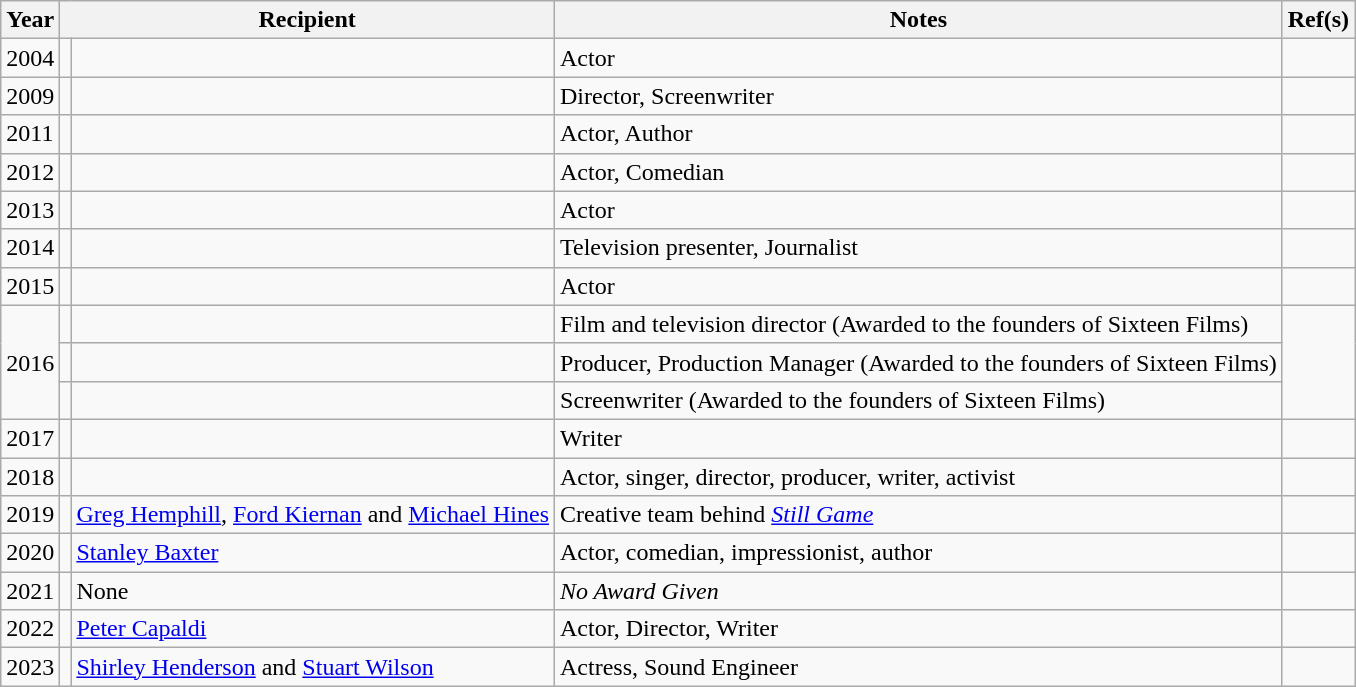<table class="sortable wikitable">
<tr>
<th>Year</th>
<th colspan=2>Recipient</th>
<th class=unsortable>Notes</th>
<th class=unsortable>Ref(s)</th>
</tr>
<tr>
<td>2004</td>
<td></td>
<td></td>
<td>Actor</td>
<td></td>
</tr>
<tr>
<td>2009</td>
<td></td>
<td></td>
<td>Director, Screenwriter</td>
<td></td>
</tr>
<tr>
<td>2011</td>
<td></td>
<td></td>
<td>Actor, Author</td>
<td></td>
</tr>
<tr>
<td>2012</td>
<td></td>
<td></td>
<td>Actor, Comedian</td>
<td></td>
</tr>
<tr>
<td>2013</td>
<td></td>
<td></td>
<td>Actor</td>
<td></td>
</tr>
<tr>
<td>2014</td>
<td></td>
<td></td>
<td>Television presenter, Journalist</td>
<td></td>
</tr>
<tr>
<td>2015</td>
<td></td>
<td></td>
<td>Actor</td>
<td></td>
</tr>
<tr>
<td rowspan="3">2016</td>
<td></td>
<td></td>
<td>Film and television director (Awarded to the founders of Sixteen Films)</td>
<td rowspan="3"></td>
</tr>
<tr>
<td data-sort-value="O'Brien"></td>
<td></td>
<td>Producer, Production Manager (Awarded to the founders of Sixteen Films)</td>
</tr>
<tr>
<td></td>
<td></td>
<td>Screenwriter (Awarded to the founders of Sixteen Films)</td>
</tr>
<tr>
<td>2017</td>
<td></td>
<td></td>
<td>Writer</td>
<td></td>
</tr>
<tr>
<td>2018</td>
<td></td>
<td></td>
<td>Actor, singer, director, producer, writer, activist</td>
<td></td>
</tr>
<tr>
<td>2019</td>
<td></td>
<td><a href='#'>Greg Hemphill</a>, <a href='#'>Ford Kiernan</a> and <a href='#'>Michael Hines</a></td>
<td>Creative team behind <em><a href='#'>Still Game</a></em></td>
<td></td>
</tr>
<tr>
<td>2020</td>
<td></td>
<td><a href='#'>Stanley Baxter</a></td>
<td>Actor, comedian, impressionist, author</td>
<td></td>
</tr>
<tr>
<td>2021</td>
<td></td>
<td>None</td>
<td><em>No Award Given</em></td>
<td></td>
</tr>
<tr>
<td>2022</td>
<td></td>
<td><a href='#'>Peter Capaldi</a></td>
<td>Actor, Director, Writer</td>
<td></td>
</tr>
<tr>
<td>2023</td>
<td></td>
<td><a href='#'>Shirley Henderson</a> and <a href='#'>Stuart Wilson</a></td>
<td>Actress, Sound Engineer</td>
<td></td>
</tr>
</table>
